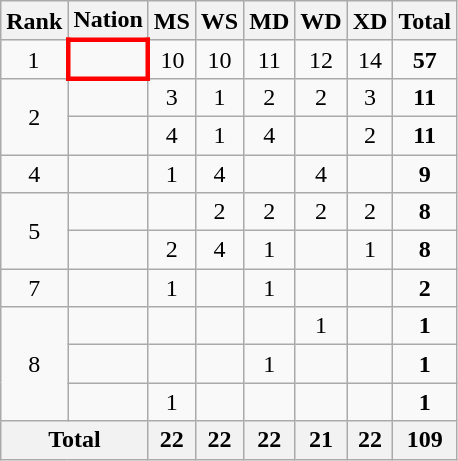<table class="wikitable" style="text-align:center">
<tr>
<th>Rank</th>
<th>Nation</th>
<th>MS</th>
<th>WS</th>
<th>MD</th>
<th>WD</th>
<th>XD</th>
<th>Total</th>
</tr>
<tr>
<td>1</td>
<td align="left" style="border: 3px solid red"><strong></strong></td>
<td>10</td>
<td>10</td>
<td>11</td>
<td>12</td>
<td>14</td>
<td><strong>57</strong></td>
</tr>
<tr>
<td rowspan="2">2</td>
<td align="left"></td>
<td>3</td>
<td>1</td>
<td>2</td>
<td>2</td>
<td>3</td>
<td><strong>11</strong></td>
</tr>
<tr>
<td align="left"></td>
<td>4</td>
<td>1</td>
<td>4</td>
<td></td>
<td>2</td>
<td><strong>11</strong></td>
</tr>
<tr>
<td>4</td>
<td align="left"></td>
<td>1</td>
<td>4</td>
<td></td>
<td>4</td>
<td></td>
<td><strong>9</strong></td>
</tr>
<tr>
<td rowspan="2">5</td>
<td align="left"></td>
<td></td>
<td>2</td>
<td>2</td>
<td>2</td>
<td>2</td>
<td><strong>8</strong></td>
</tr>
<tr>
<td align="left"></td>
<td>2</td>
<td>4</td>
<td>1</td>
<td></td>
<td>1</td>
<td><strong>8</strong></td>
</tr>
<tr>
<td>7</td>
<td align="left"></td>
<td>1</td>
<td></td>
<td>1</td>
<td></td>
<td></td>
<td><strong>2</strong></td>
</tr>
<tr>
<td rowspan="3">8</td>
<td align="left"></td>
<td></td>
<td></td>
<td></td>
<td>1</td>
<td></td>
<td><strong>1</strong></td>
</tr>
<tr>
<td align="left"></td>
<td></td>
<td></td>
<td>1</td>
<td></td>
<td></td>
<td><strong>1</strong></td>
</tr>
<tr>
<td align="left"></td>
<td>1</td>
<td></td>
<td></td>
<td></td>
<td></td>
<td><strong>1</strong></td>
</tr>
<tr>
<th colspan="2">Total</th>
<th>22</th>
<th>22</th>
<th>22</th>
<th>21</th>
<th>22</th>
<th>109</th>
</tr>
</table>
